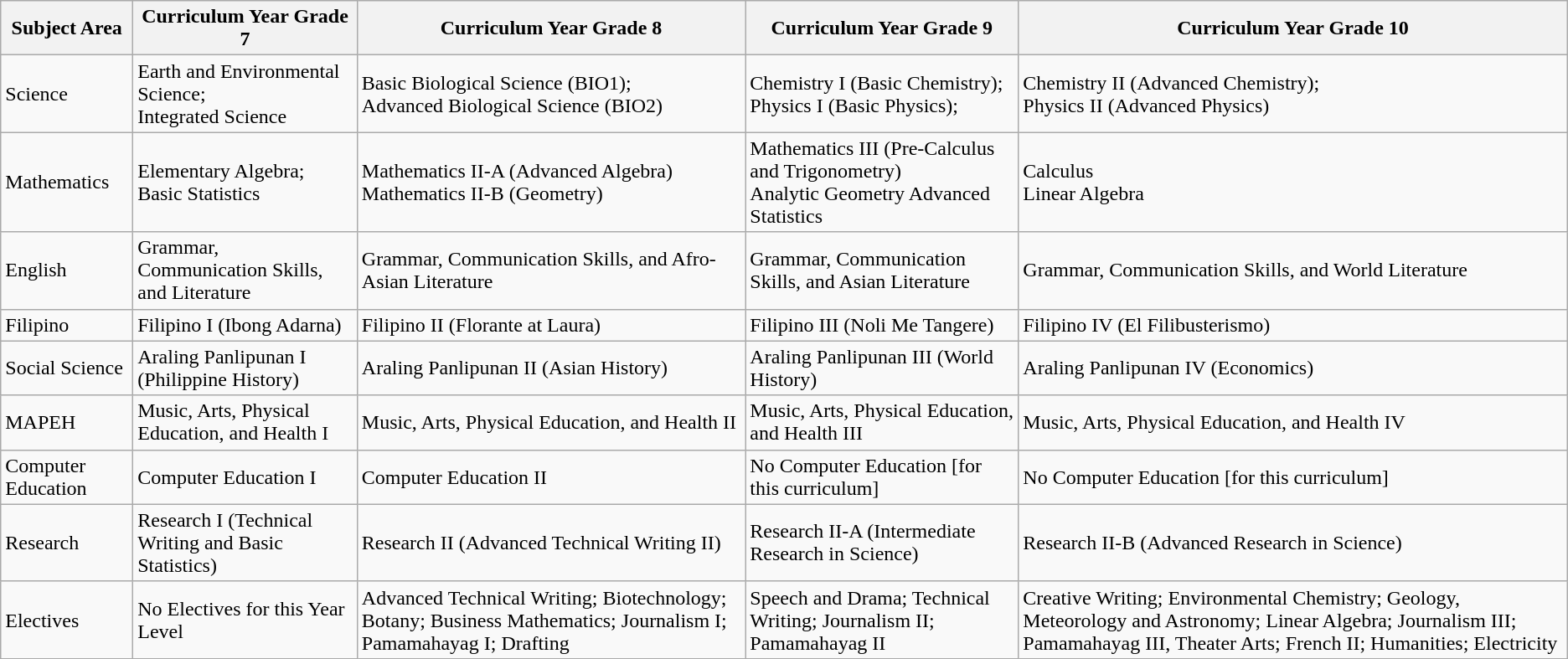<table class="wikitable">
<tr>
<th>Subject Area</th>
<th>Curriculum Year Grade 7</th>
<th>Curriculum Year Grade 8</th>
<th>Curriculum Year Grade 9</th>
<th>Curriculum Year Grade 10</th>
</tr>
<tr>
<td>Science</td>
<td>Earth and Environmental Science;<br>Integrated Science</td>
<td>Basic Biological Science (BIO1);<br>Advanced Biological Science (BIO2)</td>
<td>Chemistry I (Basic Chemistry);<br>Physics I (Basic Physics);</td>
<td>Chemistry II (Advanced Chemistry);<br>Physics II (Advanced Physics)</td>
</tr>
<tr>
<td>Mathematics</td>
<td>Elementary Algebra;<br>Basic Statistics</td>
<td>Mathematics II-A (Advanced Algebra)<br>Mathematics II-B (Geometry)</td>
<td>Mathematics III (Pre-Calculus and Trigonometry)<br>Analytic Geometry 
Advanced Statistics</td>
<td>Calculus<br>Linear Algebra</td>
</tr>
<tr>
<td>English</td>
<td>Grammar, Communication Skills, and Literature</td>
<td>Grammar, Communication Skills, and Afro-Asian Literature</td>
<td>Grammar, Communication Skills, and Asian Literature</td>
<td>Grammar, Communication Skills, and World Literature</td>
</tr>
<tr>
<td>Filipino</td>
<td>Filipino I (Ibong Adarna)</td>
<td>Filipino II (Florante at Laura)</td>
<td>Filipino III (Noli Me Tangere)</td>
<td>Filipino IV (El Filibusterismo)</td>
</tr>
<tr>
<td>Social Science</td>
<td>Araling Panlipunan I (Philippine History)</td>
<td>Araling Panlipunan II (Asian History)</td>
<td>Araling Panlipunan III (World History)</td>
<td>Araling Panlipunan IV (Economics)</td>
</tr>
<tr>
<td>MAPEH</td>
<td>Music, Arts, Physical Education, and Health I</td>
<td>Music, Arts, Physical Education, and Health II</td>
<td>Music, Arts, Physical Education, and Health III</td>
<td>Music, Arts, Physical Education, and Health IV</td>
</tr>
<tr>
<td>Computer Education</td>
<td>Computer Education I</td>
<td>Computer Education II</td>
<td>No Computer Education [for this curriculum]</td>
<td>No Computer Education [for this curriculum]</td>
</tr>
<tr>
<td>Research</td>
<td>Research I (Technical Writing and Basic Statistics)</td>
<td>Research II (Advanced Technical Writing II)</td>
<td>Research II-A (Intermediate Research in Science)</td>
<td>Research II-B (Advanced Research in Science)</td>
</tr>
<tr>
<td>Electives</td>
<td>No Electives for this Year Level</td>
<td>Advanced Technical Writing; Biotechnology; Botany; Business Mathematics; Journalism I; Pamamahayag I; Drafting</td>
<td>Speech and Drama; Technical Writing; Journalism II; Pamamahayag II</td>
<td>Creative Writing; Environmental Chemistry; Geology, Meteorology and Astronomy; Linear Algebra; Journalism III; Pamamahayag III, Theater Arts; French II; Humanities; Electricity</td>
</tr>
</table>
